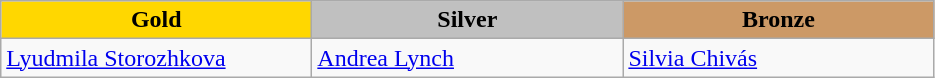<table class="wikitable" style="text-align:left">
<tr align="center">
<td width=200 bgcolor=gold><strong>Gold</strong></td>
<td width=200 bgcolor=silver><strong>Silver</strong></td>
<td width=200 bgcolor=CC9966><strong>Bronze</strong></td>
</tr>
<tr>
<td><a href='#'>Lyudmila Storozhkova</a><br><em></em></td>
<td><a href='#'>Andrea Lynch</a><br><em></em></td>
<td><a href='#'>Silvia Chivás</a><br><em></em></td>
</tr>
</table>
